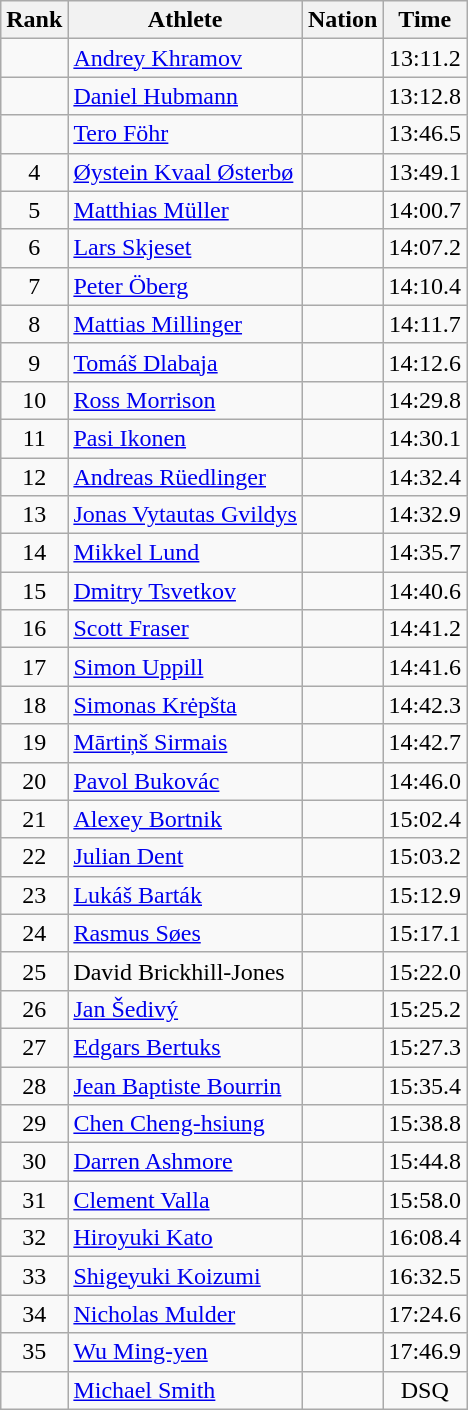<table class="wikitable sortable" style="text-align:center">
<tr>
<th>Rank</th>
<th>Athlete</th>
<th>Nation</th>
<th>Time</th>
</tr>
<tr>
<td></td>
<td align=left><a href='#'>Andrey Khramov</a></td>
<td align=left></td>
<td>13:11.2</td>
</tr>
<tr>
<td></td>
<td align=left><a href='#'>Daniel Hubmann</a></td>
<td align=left></td>
<td>13:12.8</td>
</tr>
<tr>
<td></td>
<td align=left><a href='#'>Tero Föhr</a></td>
<td align=left></td>
<td>13:46.5</td>
</tr>
<tr>
<td>4</td>
<td align=left><a href='#'>Øystein Kvaal Østerbø</a></td>
<td align=left></td>
<td>13:49.1</td>
</tr>
<tr>
<td>5</td>
<td align=left><a href='#'>Matthias Müller</a></td>
<td align=left></td>
<td>14:00.7</td>
</tr>
<tr>
<td>6</td>
<td align=left><a href='#'>Lars Skjeset</a></td>
<td align=left></td>
<td>14:07.2</td>
</tr>
<tr>
<td>7</td>
<td align=left><a href='#'>Peter Öberg</a></td>
<td align=left></td>
<td>14:10.4</td>
</tr>
<tr>
<td>8</td>
<td align=left><a href='#'>Mattias Millinger</a></td>
<td align=left></td>
<td>14:11.7</td>
</tr>
<tr>
<td>9</td>
<td align=left><a href='#'>Tomáš Dlabaja</a></td>
<td align=left></td>
<td>14:12.6</td>
</tr>
<tr>
<td>10</td>
<td align=left><a href='#'>Ross Morrison</a></td>
<td align=left></td>
<td>14:29.8</td>
</tr>
<tr>
<td>11</td>
<td align=left><a href='#'>Pasi Ikonen</a></td>
<td align=left></td>
<td>14:30.1</td>
</tr>
<tr>
<td>12</td>
<td align=left><a href='#'>Andreas Rüedlinger</a></td>
<td align=left></td>
<td>14:32.4</td>
</tr>
<tr>
<td>13</td>
<td align=left><a href='#'>Jonas Vytautas Gvildys</a></td>
<td align=left></td>
<td>14:32.9</td>
</tr>
<tr>
<td>14</td>
<td align=left><a href='#'>Mikkel Lund</a></td>
<td align=left></td>
<td>14:35.7</td>
</tr>
<tr>
<td>15</td>
<td align=left><a href='#'>Dmitry Tsvetkov</a></td>
<td align=left></td>
<td>14:40.6</td>
</tr>
<tr>
<td>16</td>
<td align=left><a href='#'>Scott Fraser</a></td>
<td align=left></td>
<td>14:41.2</td>
</tr>
<tr>
<td>17</td>
<td align=left><a href='#'>Simon Uppill</a></td>
<td align=left></td>
<td>14:41.6</td>
</tr>
<tr>
<td>18</td>
<td align=left><a href='#'>Simonas Krėpšta</a></td>
<td align=left></td>
<td>14:42.3</td>
</tr>
<tr>
<td>19</td>
<td align=left><a href='#'>Mārtiņš Sirmais</a></td>
<td align=left></td>
<td>14:42.7</td>
</tr>
<tr>
<td>20</td>
<td align=left><a href='#'>Pavol Bukovác</a></td>
<td align=left></td>
<td>14:46.0</td>
</tr>
<tr>
<td>21</td>
<td align=left><a href='#'>Alexey Bortnik</a></td>
<td align=left></td>
<td>15:02.4</td>
</tr>
<tr>
<td>22</td>
<td align=left><a href='#'>Julian Dent</a></td>
<td align=left></td>
<td>15:03.2</td>
</tr>
<tr>
<td>23</td>
<td align=left><a href='#'>Lukáš Barták</a></td>
<td align=left></td>
<td>15:12.9</td>
</tr>
<tr>
<td>24</td>
<td align=left><a href='#'>Rasmus Søes</a></td>
<td align=left></td>
<td>15:17.1</td>
</tr>
<tr>
<td>25</td>
<td align=left>David Brickhill-Jones</td>
<td align=left></td>
<td>15:22.0</td>
</tr>
<tr>
<td>26</td>
<td align=left><a href='#'>Jan Šedivý</a></td>
<td align=left></td>
<td>15:25.2</td>
</tr>
<tr>
<td>27</td>
<td align=left><a href='#'>Edgars Bertuks</a></td>
<td align=left></td>
<td>15:27.3</td>
</tr>
<tr>
<td>28</td>
<td align=left><a href='#'>Jean Baptiste Bourrin</a></td>
<td align=left></td>
<td>15:35.4</td>
</tr>
<tr>
<td>29</td>
<td align=left><a href='#'>Chen Cheng-hsiung</a></td>
<td align=left></td>
<td>15:38.8</td>
</tr>
<tr>
<td>30</td>
<td align=left><a href='#'>Darren Ashmore</a></td>
<td align=left></td>
<td>15:44.8</td>
</tr>
<tr>
<td>31</td>
<td align=left><a href='#'>Clement Valla</a></td>
<td align=left></td>
<td>15:58.0</td>
</tr>
<tr>
<td>32</td>
<td align=left><a href='#'>Hiroyuki Kato</a></td>
<td align=left></td>
<td>16:08.4</td>
</tr>
<tr>
<td>33</td>
<td align=left><a href='#'>Shigeyuki Koizumi</a></td>
<td align=left></td>
<td>16:32.5</td>
</tr>
<tr>
<td>34</td>
<td align=left><a href='#'>Nicholas Mulder</a></td>
<td align=left></td>
<td>17:24.6</td>
</tr>
<tr>
<td>35</td>
<td align=left><a href='#'>Wu Ming-yen</a></td>
<td align=left></td>
<td>17:46.9</td>
</tr>
<tr>
<td></td>
<td align=left><a href='#'>Michael Smith</a></td>
<td align=left></td>
<td>DSQ</td>
</tr>
</table>
